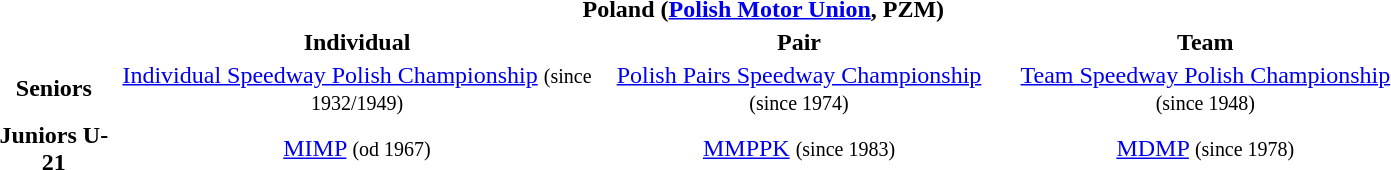<table class="toccolours" style="text-align: center; width: 75%"  align=center>
<tr>
<th rowspan=2></th>
<th colspan=3>Poland (<a href='#'>Polish Motor Union</a>, PZM)</th>
</tr>
<tr>
<th>Individual</th>
<th>Pair</th>
<th>Team</th>
</tr>
<tr>
<th>Seniors</th>
<td><a href='#'>Individual Speedway Polish Championship</a> <small>(since 1932/1949)</small></td>
<td><a href='#'>Polish Pairs Speedway Championship</a> <small>(since 1974)</small></td>
<td><a href='#'>Team Speedway Polish Championship</a> <small>(since 1948)</small></td>
</tr>
<tr>
<th>Juniors U-21</th>
<td><a href='#'>MIMP</a> <small>(od 1967)</small></td>
<td><a href='#'>MMPPK</a> <small>(since 1983)</small></td>
<td><a href='#'>MDMP</a> <small>(since 1978)</small></td>
</tr>
</table>
